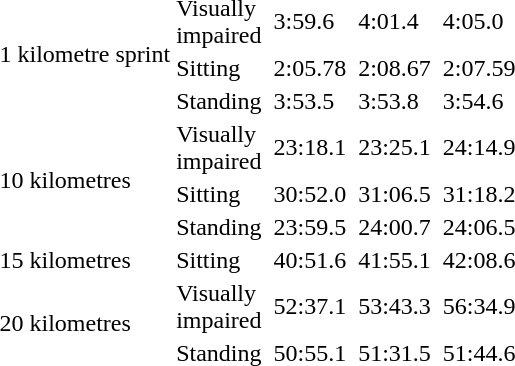<table>
<tr>
<td rowspan="3">1 kilometre sprint<br></td>
<td>Visually<br>impaired</td>
<td></td>
<td>3:59.6</td>
<td></td>
<td>4:01.4</td>
<td></td>
<td>4:05.0</td>
</tr>
<tr>
<td>Sitting</td>
<td></td>
<td>2:05.78</td>
<td></td>
<td>2:08.67</td>
<td></td>
<td>2:07.59</td>
</tr>
<tr>
<td>Standing</td>
<td></td>
<td>3:53.5</td>
<td></td>
<td>3:53.8</td>
<td></td>
<td>3:54.6</td>
</tr>
<tr>
<td rowspan="3">10 kilometres<br></td>
<td>Visually<br>impaired</td>
<td></td>
<td>23:18.1</td>
<td></td>
<td>23:25.1</td>
<td></td>
<td>24:14.9</td>
</tr>
<tr>
<td>Sitting</td>
<td></td>
<td>30:52.0</td>
<td></td>
<td>31:06.5</td>
<td></td>
<td>31:18.2</td>
</tr>
<tr>
<td>Standing</td>
<td></td>
<td>23:59.5</td>
<td></td>
<td>24:00.7</td>
<td></td>
<td>24:06.5</td>
</tr>
<tr>
<td>15 kilometres<br></td>
<td>Sitting</td>
<td></td>
<td>40:51.6</td>
<td></td>
<td>41:55.1</td>
<td></td>
<td>42:08.6</td>
</tr>
<tr>
<td rowspan="2">20 kilometres<br></td>
<td>Visually<br>impaired</td>
<td></td>
<td>52:37.1</td>
<td></td>
<td>53:43.3</td>
<td></td>
<td>56:34.9</td>
</tr>
<tr>
<td>Standing</td>
<td></td>
<td>50:55.1</td>
<td></td>
<td>51:31.5</td>
<td></td>
<td>51:44.6</td>
</tr>
</table>
